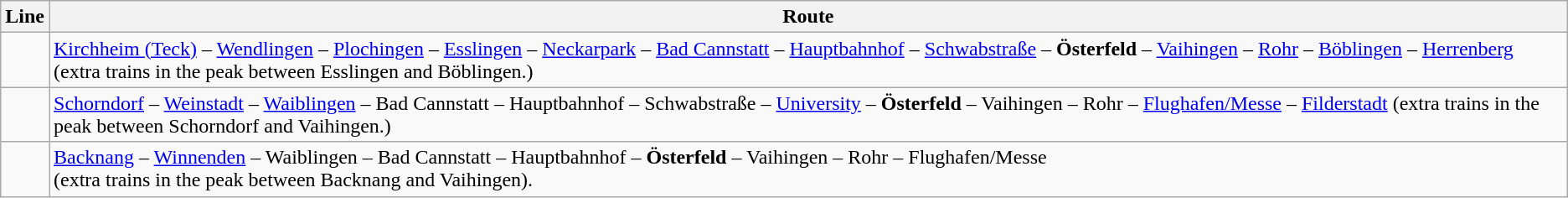<table class="wikitable">
<tr>
<th>Line</th>
<th>Route</th>
</tr>
<tr>
<td align="center"></td>
<td><a href='#'>Kirchheim (Teck)</a> – <a href='#'>Wendlingen</a> – <a href='#'>Plochingen</a> – <a href='#'>Esslingen</a> – <a href='#'>Neckarpark</a> – <a href='#'>Bad Cannstatt</a> – <a href='#'>Hauptbahnhof</a> – <a href='#'>Schwabstraße</a> – <strong>Österfeld</strong> – <a href='#'>Vaihingen</a> – <a href='#'>Rohr</a> – <a href='#'>Böblingen</a> – <a href='#'>Herrenberg</a> (extra trains in the peak between Esslingen and Böblingen.)</td>
</tr>
<tr>
<td align="center"></td>
<td><a href='#'>Schorndorf</a> – <a href='#'>Weinstadt</a> – <a href='#'>Waiblingen</a> – Bad Cannstatt – Hauptbahnhof – Schwabstraße – <a href='#'>University</a> – <strong>Österfeld</strong> – Vaihingen – Rohr – <a href='#'>Flughafen/Messe</a> – <a href='#'>Filderstadt</a> (extra trains in the peak between Schorndorf and Vaihingen.)</td>
</tr>
<tr>
<td align="center"></td>
<td><a href='#'>Backnang</a> – <a href='#'>Winnenden</a> – Waiblingen – Bad Cannstatt – Hauptbahnhof – <strong>Österfeld</strong> – Vaihingen – Rohr – Flughafen/Messe <br>(extra trains in the peak between Backnang and Vaihingen).</td>
</tr>
</table>
